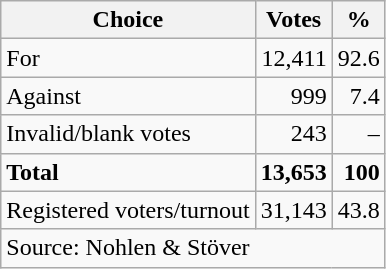<table class=wikitable style=text-align:right>
<tr>
<th>Choice</th>
<th>Votes</th>
<th>%</th>
</tr>
<tr>
<td align=left>For</td>
<td>12,411</td>
<td>92.6</td>
</tr>
<tr>
<td align=left>Against</td>
<td>999</td>
<td>7.4</td>
</tr>
<tr>
<td align=left>Invalid/blank votes</td>
<td>243</td>
<td>–</td>
</tr>
<tr>
<td align=left><strong>Total</strong></td>
<td><strong>13,653</strong></td>
<td><strong>100</strong></td>
</tr>
<tr>
<td align=left>Registered voters/turnout</td>
<td>31,143</td>
<td>43.8</td>
</tr>
<tr>
<td align=left colspan=3>Source: Nohlen & Stöver</td>
</tr>
</table>
